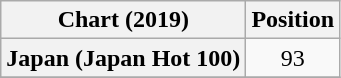<table class="wikitable sortable plainrowheaders" style="text-align:center">
<tr>
<th scope="col">Chart (2019)</th>
<th scope="col">Position</th>
</tr>
<tr>
<th scope="row">Japan (Japan Hot 100)</th>
<td>93</td>
</tr>
<tr>
</tr>
</table>
